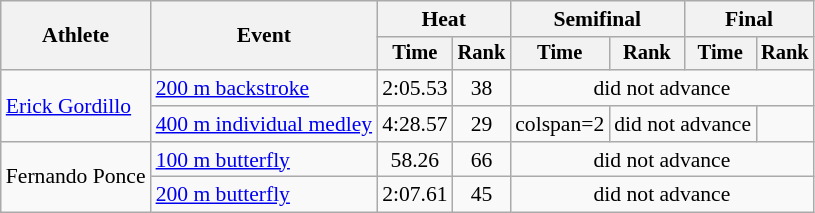<table class=wikitable style="font-size:90%">
<tr>
<th rowspan="2">Athlete</th>
<th rowspan="2">Event</th>
<th colspan="2">Heat</th>
<th colspan="2">Semifinal</th>
<th colspan="2">Final</th>
</tr>
<tr style="font-size:95%">
<th>Time</th>
<th>Rank</th>
<th>Time</th>
<th>Rank</th>
<th>Time</th>
<th>Rank</th>
</tr>
<tr align=center>
<td align=left rowspan=2><a href='#'>Erick Gordillo</a></td>
<td align=left><a href='#'>200 m backstroke</a></td>
<td>2:05.53</td>
<td>38</td>
<td colspan=4>did not advance</td>
</tr>
<tr align=center>
<td align=left><a href='#'>400 m individual medley</a></td>
<td>4:28.57</td>
<td>29</td>
<td>colspan=2</td>
<td colspan=2>did not advance</td>
</tr>
<tr align=center>
<td align=left rowspan=2>Fernando Ponce</td>
<td align=left><a href='#'>100 m butterfly</a></td>
<td>58.26</td>
<td>66</td>
<td colspan=4>did not advance</td>
</tr>
<tr align=center>
<td align=left><a href='#'>200 m butterfly</a></td>
<td>2:07.61</td>
<td>45</td>
<td colspan=4>did not advance</td>
</tr>
</table>
